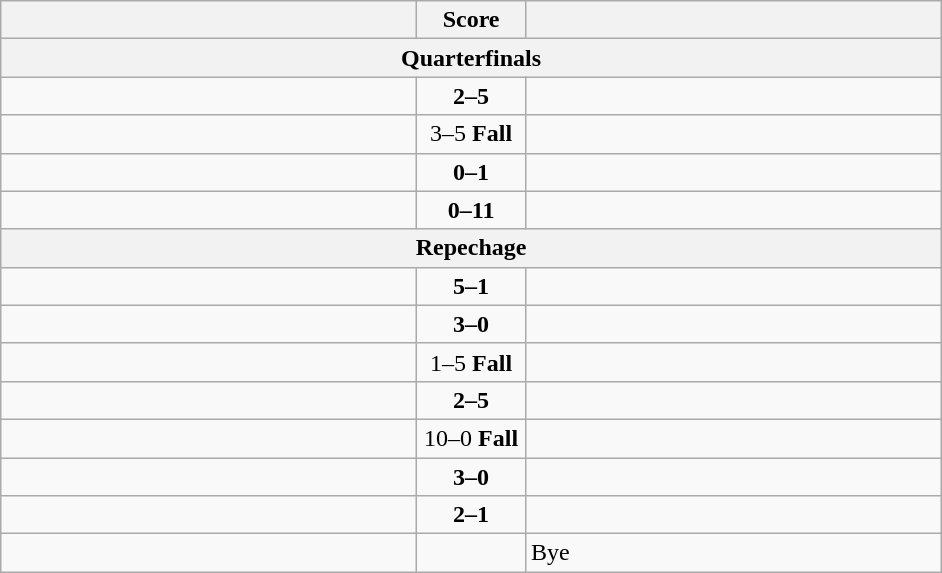<table class="wikitable" style="text-align: left;">
<tr>
<th align="right" width="270"></th>
<th width="65">Score</th>
<th align="left" width="270"></th>
</tr>
<tr>
<th colspan="3">Quarterfinals</th>
</tr>
<tr>
<td></td>
<td align=center><strong>2–5</strong></td>
<td><strong></strong></td>
</tr>
<tr>
<td><strong></strong></td>
<td align=center>3–5 <strong>Fall</strong></td>
<td></td>
</tr>
<tr>
<td></td>
<td align=center><strong>0–1</strong></td>
<td><strong></strong></td>
</tr>
<tr>
<td></td>
<td align=center><strong>0–11</strong></td>
<td><strong></strong></td>
</tr>
<tr>
<th colspan="3">Repechage</th>
</tr>
<tr>
<td><strong></strong></td>
<td align=center><strong>5–1</strong></td>
<td></td>
</tr>
<tr>
<td><strong></strong></td>
<td align=center><strong>3–0</strong></td>
<td></td>
</tr>
<tr>
<td></td>
<td align=center>1–5 <strong>Fall</strong></td>
<td><strong></strong></td>
</tr>
<tr>
<td></td>
<td align=center><strong>2–5</strong></td>
<td><strong></strong></td>
</tr>
<tr>
<td><strong></strong></td>
<td align=center>10–0 <strong>Fall</strong></td>
<td></td>
</tr>
<tr>
<td><strong></strong></td>
<td align=center><strong>3–0</strong></td>
<td></td>
</tr>
<tr>
<td><strong></strong></td>
<td align=center><strong>2–1</strong></td>
<td></td>
</tr>
<tr>
<td><strong></strong></td>
<td align=center></td>
<td>Bye</td>
</tr>
</table>
